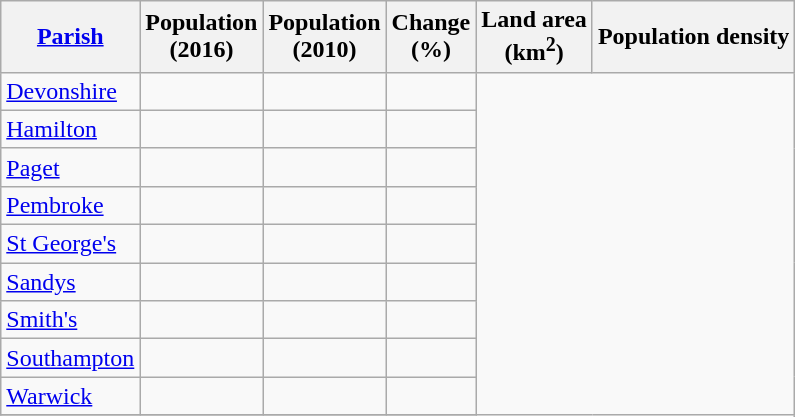<table class="wikitable sortable">
<tr>
<th scope="col"><a href='#'>Parish</a></th>
<th scope="col">Population<br>(2016)</th>
<th>Population<br>(2010)</th>
<th scope="col">Change<br>(%)</th>
<th scope="col">Land area<br>(km<sup>2</sup>)</th>
<th scope="col">Population density</th>
</tr>
<tr>
<td scope="row"><a href='#'>Devonshire</a></td>
<td></td>
<td align=center></td>
<td align=center></td>
</tr>
<tr>
<td scope="row"><a href='#'>Hamilton</a></td>
<td></td>
<td align=center></td>
<td align=center></td>
</tr>
<tr>
<td scope="row"><a href='#'>Paget</a></td>
<td></td>
<td align=center></td>
<td align=center></td>
</tr>
<tr>
<td scope="row"><a href='#'>Pembroke</a></td>
<td></td>
<td align=center></td>
<td align=center></td>
</tr>
<tr>
<td scope="row"><a href='#'>St George's</a></td>
<td></td>
<td align=center></td>
<td align=center></td>
</tr>
<tr>
<td scope="row"><a href='#'>Sandys</a></td>
<td></td>
<td align=center></td>
<td align=center></td>
</tr>
<tr>
<td scope="row"><a href='#'>Smith's</a></td>
<td></td>
<td align=center></td>
<td align=center></td>
</tr>
<tr>
<td scope="row"><a href='#'>Southampton</a></td>
<td></td>
<td align=center></td>
<td align=center></td>
</tr>
<tr>
<td scope="row"><a href='#'>Warwick</a></td>
<td></td>
<td align=center></td>
<td align=center></td>
</tr>
<tr>
</tr>
</table>
